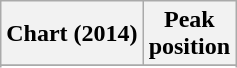<table class="wikitable sortable plainrowheaders" style="text-align:center">
<tr>
<th scope="col">Chart (2014)</th>
<th scope="col">Peak<br>position</th>
</tr>
<tr>
</tr>
<tr>
</tr>
<tr>
</tr>
<tr>
</tr>
<tr>
</tr>
<tr>
</tr>
<tr>
</tr>
<tr>
</tr>
<tr>
</tr>
<tr>
</tr>
<tr>
</tr>
<tr>
</tr>
<tr>
</tr>
<tr>
</tr>
</table>
